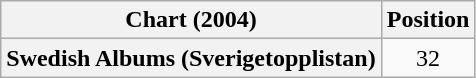<table class="wikitable plainrowheaders" style="text-align:center">
<tr>
<th scope="col">Chart (2004)</th>
<th scope="col">Position</th>
</tr>
<tr>
<th scope="row">Swedish Albums (Sverigetopplistan)</th>
<td>32</td>
</tr>
</table>
